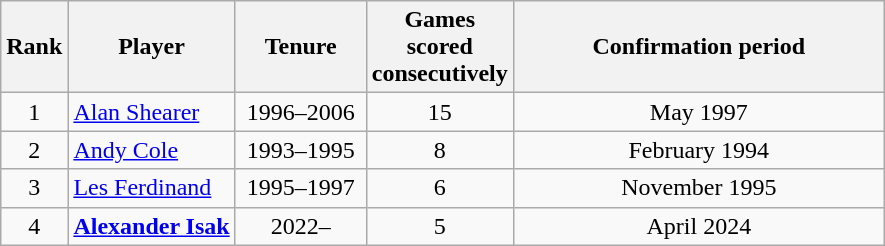<table class="wikitable sortable" style="text-align:center">
<tr>
<th>Rank</th>
<th>Player</th>
<th style="width: 5em;">Tenure</th>
<th style="width: 5em;">Games scored consecutively</th>
<th style="width: 15em;">Confirmation period</th>
</tr>
<tr>
<td>1</td>
<td style="text-align:left"><a href='#'>Alan Shearer</a></td>
<td>1996–2006</td>
<td>15</td>
<td>May 1997</td>
</tr>
<tr>
<td>2</td>
<td style="text-align:left"><a href='#'>Andy Cole</a></td>
<td>1993–1995</td>
<td>8</td>
<td>February 1994</td>
</tr>
<tr>
<td>3</td>
<td style="text-align:left"><a href='#'>Les Ferdinand</a></td>
<td>1995–1997</td>
<td>6</td>
<td>November 1995</td>
</tr>
<tr>
<td>4</td>
<td style="text-align:left"><strong><a href='#'>Alexander Isak</a></strong></td>
<td>2022–</td>
<td>5</td>
<td>April 2024</td>
</tr>
</table>
